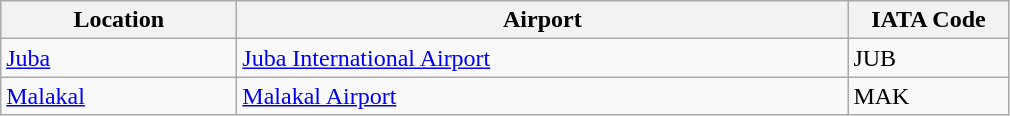<table class="wikitable">
<tr>
<th scope="col" style="width:150px;"><strong>Location</strong></th>
<th scope="col" style="width:400px;"><strong>Airport</strong></th>
<th scope="col" style="width:100px;"><strong>IATA Code</strong></th>
</tr>
<tr>
<td><a href='#'>Juba</a></td>
<td><a href='#'>Juba International Airport</a></td>
<td>JUB</td>
</tr>
<tr>
<td><a href='#'>Malakal</a></td>
<td><a href='#'>Malakal Airport</a></td>
<td>MAK</td>
</tr>
</table>
